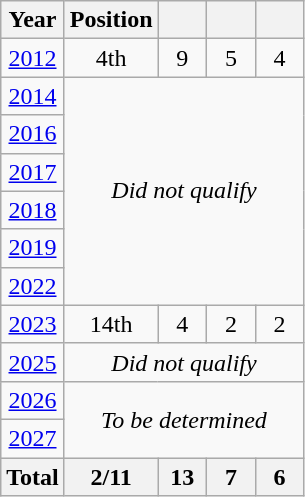<table class="wikitable" style="text-align: center;">
<tr>
<th>Year</th>
<th>Position</th>
<th width="25px"></th>
<th width="25px"></th>
<th width="25px"></th>
</tr>
<tr>
<td> <a href='#'>2012</a></td>
<td>4th</td>
<td>9</td>
<td>5</td>
<td>4</td>
</tr>
<tr>
<td> <a href='#'>2014</a></td>
<td colspan="4" rowspan="6"><em>Did not qualify</em></td>
</tr>
<tr>
<td> <a href='#'>2016</a></td>
</tr>
<tr>
<td> <a href='#'>2017</a></td>
</tr>
<tr>
<td> <a href='#'>2018</a></td>
</tr>
<tr>
<td> <a href='#'>2019</a></td>
</tr>
<tr>
<td> <a href='#'>2022</a></td>
</tr>
<tr>
<td> <a href='#'>2023</a></td>
<td>14th</td>
<td>4</td>
<td>2</td>
<td>2</td>
</tr>
<tr>
<td> <a href='#'>2025</a></td>
<td colspan="4"><em>Did not qualify</em></td>
</tr>
<tr>
<td> <a href='#'>2026</a></td>
<td colspan="4" rowspan="2"><em>To be determined</em></td>
</tr>
<tr>
<td> <a href='#'>2027</a></td>
</tr>
<tr>
<th>Total</th>
<th>2/11</th>
<th>13</th>
<th>7</th>
<th>6</th>
</tr>
</table>
